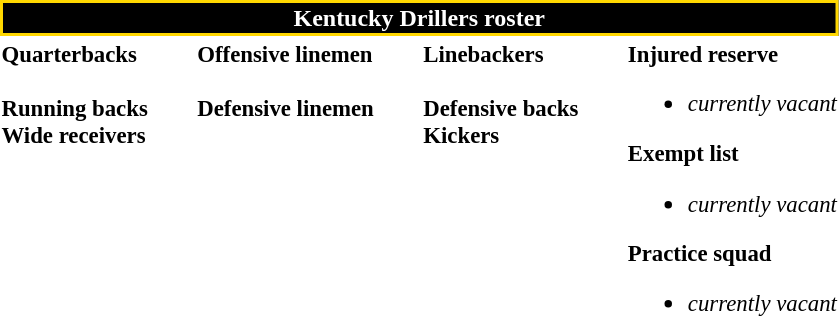<table class="toccolours" style="text-align: left">
<tr>
<th colspan="7" style="text-align:center; background-color:black; color:white; border:2px solid #FFD700;">Kentucky Drillers roster</th>
</tr>
<tr>
<td style="font-size: 95%;vertical-align:top;"><strong>Quarterbacks</strong><br><br><strong>Running backs</strong>
<br><strong>Wide receivers</strong>




</td>
<td style="width: 25px;"></td>
<td style="font-size: 95%;vertical-align:top;"><strong>Offensive linemen</strong><br>


<br><strong>Defensive linemen</strong>


</td>
<td style="width: 25px;"></td>
<td style="font-size: 95%;vertical-align:top;"><strong>Linebackers</strong><br>
<br><strong>Defensive backs</strong>




<br><strong>Kickers</strong>
</td>
<td style="width: 25px;"></td>
<td style="font-size: 95%;vertical-align:top;"><strong>Injured reserve</strong><br><ul><li><em>currently vacant</em></li></ul><strong>Exempt list</strong><ul><li><em>currently vacant</em></li></ul><strong>Practice squad</strong><ul><li><em>currently vacant</em></li></ul></td>
</tr>
<tr>
</tr>
</table>
